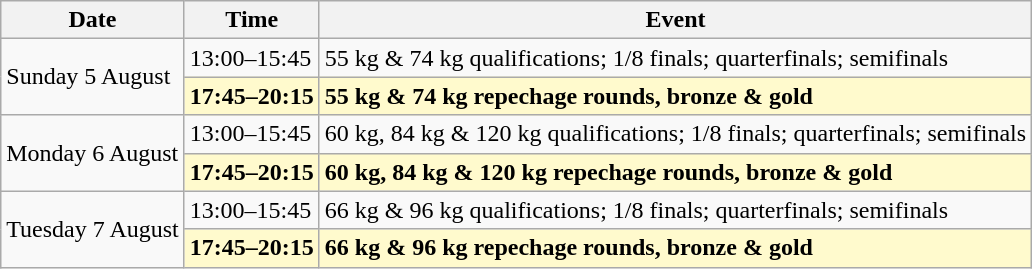<table class=wikitable>
<tr>
<th>Date</th>
<th>Time</th>
<th>Event</th>
</tr>
<tr>
<td rowspan="2">Sunday 5 August</td>
<td>13:00–15:45</td>
<td>55 kg & 74 kg qualifications; 1/8 finals; quarterfinals; semifinals</td>
</tr>
<tr>
<td style=background:lemonchiffon><strong>17:45–20:15</strong></td>
<td style=background:lemonchiffon><strong>55 kg & 74 kg repechage rounds, bronze & gold</strong></td>
</tr>
<tr>
<td rowspan="2">Monday 6 August</td>
<td>13:00–15:45</td>
<td>60 kg, 84 kg & 120 kg qualifications; 1/8 finals; quarterfinals; semifinals</td>
</tr>
<tr>
<td style=background:lemonchiffon><strong>17:45–20:15</strong></td>
<td style=background:lemonchiffon><strong>60 kg, 84 kg & 120 kg repechage rounds, bronze & gold</strong></td>
</tr>
<tr>
<td rowspan="2">Tuesday 7 August</td>
<td>13:00–15:45</td>
<td>66 kg & 96 kg qualifications; 1/8 finals; quarterfinals; semifinals</td>
</tr>
<tr>
<td style=background:lemonchiffon><strong>17:45–20:15</strong></td>
<td style=background:lemonchiffon><strong>66 kg & 96 kg repechage rounds, bronze & gold</strong></td>
</tr>
</table>
